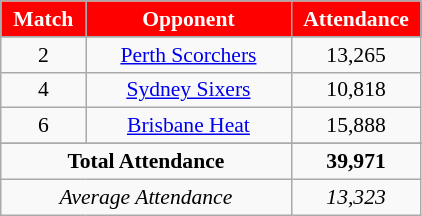<table class="wikitable" style="text-align:center; font-size:90%">
<tr>
<th style="width:50px; background:red; color:white; text-align:center;">Match</th>
<th style="width:130px; background:red; color:white; text-align:center;" class="unsortable">Opponent</th>
<th style="width:80px; background:red; color:white; text-align:center;">Attendance</th>
</tr>
<tr>
</tr>
<tr>
<td>2</td>
<td><a href='#'>Perth Scorchers</a></td>
<td>13,265</td>
</tr>
<tr>
<td>4</td>
<td><a href='#'>Sydney Sixers</a></td>
<td>10,818</td>
</tr>
<tr>
<td>6</td>
<td><a href='#'>Brisbane Heat</a></td>
<td>15,888</td>
</tr>
<tr>
</tr>
<tr class="sortbottom">
<td colspan=2><strong>Total Attendance</strong></td>
<td><strong>39,971</strong></td>
</tr>
<tr class="sortbottom">
<td colspan=2><em>Average Attendance</em></td>
<td><em>13,323</em></td>
</tr>
</table>
